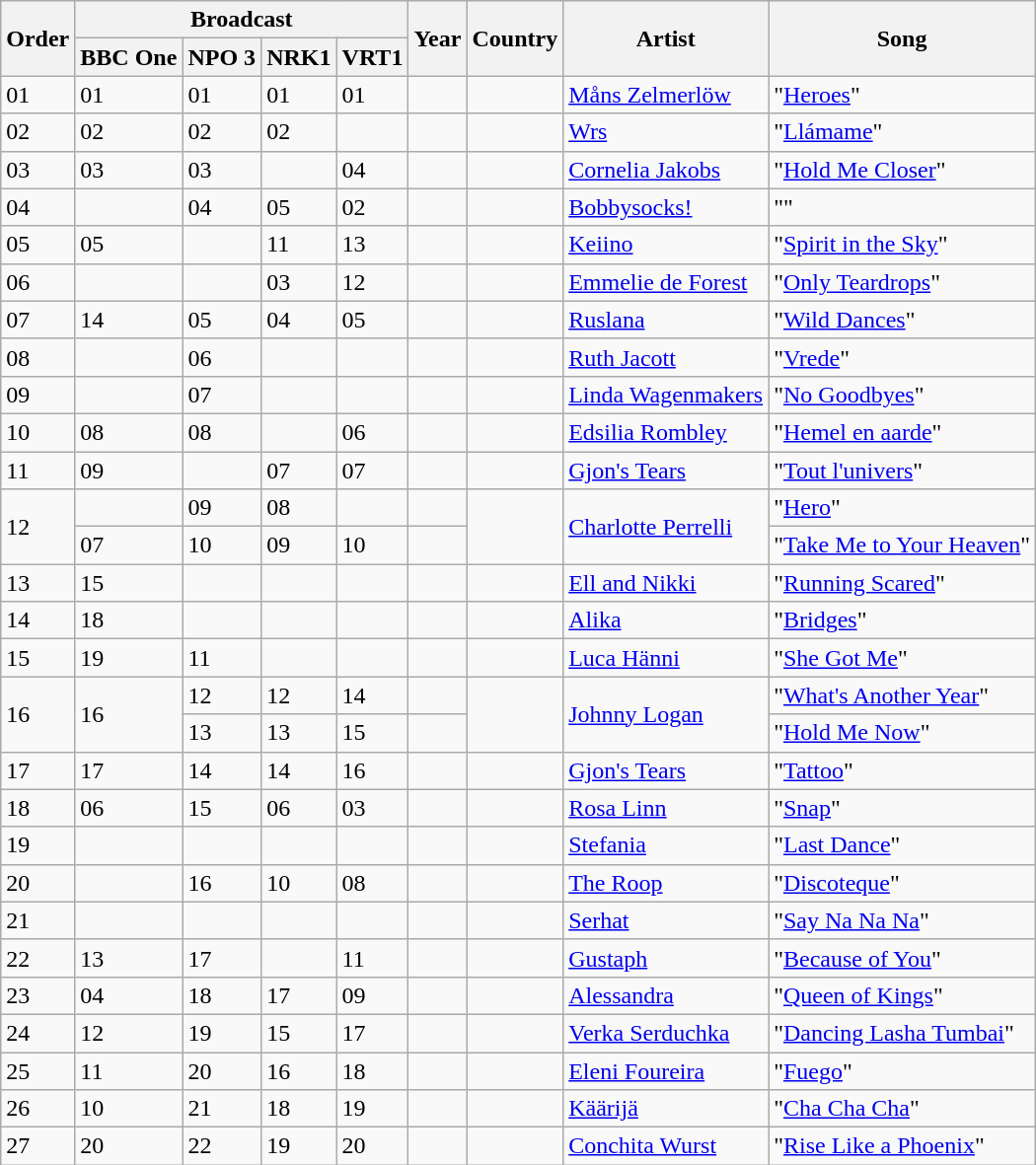<table class="wikitable sortable">
<tr>
<th rowspan="2">Order</th>
<th colspan="4">Broadcast</th>
<th rowspan="2">Year</th>
<th rowspan="2">Country</th>
<th rowspan="2">Artist</th>
<th rowspan="2">Song</th>
</tr>
<tr>
<th>BBC One</th>
<th>NPO 3</th>
<th>NRK1</th>
<th>VRT1</th>
</tr>
<tr>
<td>01</td>
<td>01</td>
<td>01</td>
<td>01</td>
<td>01</td>
<td></td>
<td></td>
<td><a href='#'>Måns Zelmerlöw</a></td>
<td>"<a href='#'>Heroes</a>"</td>
</tr>
<tr>
<td>02</td>
<td>02</td>
<td>02</td>
<td>02</td>
<td></td>
<td></td>
<td></td>
<td><a href='#'>Wrs</a></td>
<td>"<a href='#'>Llámame</a>"</td>
</tr>
<tr>
<td>03</td>
<td>03</td>
<td>03</td>
<td></td>
<td>04</td>
<td></td>
<td></td>
<td><a href='#'>Cornelia Jakobs</a></td>
<td>"<a href='#'>Hold Me Closer</a>"</td>
</tr>
<tr>
<td>04</td>
<td></td>
<td>04</td>
<td>05</td>
<td>02</td>
<td></td>
<td></td>
<td><a href='#'>Bobbysocks!</a></td>
<td>""</td>
</tr>
<tr>
<td>05</td>
<td>05</td>
<td></td>
<td>11</td>
<td>13</td>
<td></td>
<td></td>
<td><a href='#'>Keiino</a></td>
<td>"<a href='#'>Spirit in the Sky</a>"</td>
</tr>
<tr>
<td>06</td>
<td></td>
<td></td>
<td>03</td>
<td>12</td>
<td></td>
<td></td>
<td><a href='#'>Emmelie de Forest</a></td>
<td>"<a href='#'>Only Teardrops</a>"</td>
</tr>
<tr>
<td>07</td>
<td>14</td>
<td>05</td>
<td>04</td>
<td>05</td>
<td></td>
<td></td>
<td><a href='#'>Ruslana</a></td>
<td>"<a href='#'>Wild Dances</a>"</td>
</tr>
<tr>
<td>08</td>
<td></td>
<td>06</td>
<td></td>
<td></td>
<td></td>
<td></td>
<td><a href='#'>Ruth Jacott</a></td>
<td>"<a href='#'>Vrede</a>"</td>
</tr>
<tr>
<td>09</td>
<td></td>
<td>07</td>
<td></td>
<td></td>
<td></td>
<td></td>
<td><a href='#'>Linda Wagenmakers</a></td>
<td>"<a href='#'>No Goodbyes</a>"</td>
</tr>
<tr>
<td>10</td>
<td>08</td>
<td>08</td>
<td></td>
<td>06</td>
<td></td>
<td></td>
<td><a href='#'>Edsilia Rombley</a></td>
<td>"<a href='#'>Hemel en aarde</a>"</td>
</tr>
<tr>
<td>11</td>
<td>09</td>
<td></td>
<td>07</td>
<td>07</td>
<td></td>
<td></td>
<td><a href='#'>Gjon's Tears</a></td>
<td>"<a href='#'>Tout l'univers</a>"</td>
</tr>
<tr>
<td rowspan="2">12</td>
<td></td>
<td>09</td>
<td>08</td>
<td></td>
<td></td>
<td rowspan="2"></td>
<td rowspan="2"><a href='#'>Charlotte Perrelli</a></td>
<td>"<a href='#'>Hero</a>"</td>
</tr>
<tr>
<td>07</td>
<td>10</td>
<td>09</td>
<td>10</td>
<td></td>
<td>"<a href='#'>Take Me to Your Heaven</a>"</td>
</tr>
<tr>
<td>13</td>
<td>15</td>
<td></td>
<td></td>
<td></td>
<td></td>
<td></td>
<td><a href='#'>Ell and Nikki</a></td>
<td>"<a href='#'>Running Scared</a>"</td>
</tr>
<tr>
<td>14</td>
<td>18</td>
<td></td>
<td></td>
<td></td>
<td></td>
<td></td>
<td><a href='#'>Alika</a></td>
<td>"<a href='#'>Bridges</a>"</td>
</tr>
<tr>
<td>15</td>
<td>19</td>
<td>11</td>
<td></td>
<td></td>
<td></td>
<td></td>
<td><a href='#'>Luca Hänni</a></td>
<td>"<a href='#'>She Got Me</a>"</td>
</tr>
<tr>
<td rowspan="2">16</td>
<td rowspan="2">16</td>
<td>12</td>
<td>12</td>
<td>14</td>
<td></td>
<td rowspan="2"></td>
<td rowspan="2"><a href='#'>Johnny Logan</a></td>
<td>"<a href='#'>What's Another Year</a>"</td>
</tr>
<tr>
<td>13</td>
<td>13</td>
<td>15</td>
<td></td>
<td>"<a href='#'>Hold Me Now</a>"</td>
</tr>
<tr>
<td>17</td>
<td>17</td>
<td>14</td>
<td>14</td>
<td>16</td>
<td></td>
<td></td>
<td><a href='#'>Gjon's Tears</a></td>
<td>"<a href='#'>Tattoo</a>"</td>
</tr>
<tr>
<td>18</td>
<td>06</td>
<td>15</td>
<td>06</td>
<td>03</td>
<td></td>
<td></td>
<td><a href='#'>Rosa Linn</a></td>
<td>"<a href='#'>Snap</a>"</td>
</tr>
<tr>
<td>19</td>
<td></td>
<td></td>
<td></td>
<td></td>
<td></td>
<td></td>
<td><a href='#'>Stefania</a></td>
<td>"<a href='#'>Last Dance</a>"</td>
</tr>
<tr>
<td>20</td>
<td></td>
<td>16</td>
<td>10</td>
<td>08</td>
<td></td>
<td></td>
<td><a href='#'>The Roop</a></td>
<td>"<a href='#'>Discoteque</a>"</td>
</tr>
<tr>
<td>21</td>
<td></td>
<td></td>
<td></td>
<td></td>
<td></td>
<td></td>
<td><a href='#'>Serhat</a></td>
<td>"<a href='#'>Say Na Na Na</a>"</td>
</tr>
<tr>
<td>22</td>
<td>13</td>
<td>17</td>
<td></td>
<td>11</td>
<td></td>
<td></td>
<td><a href='#'>Gustaph</a></td>
<td>"<a href='#'>Because of You</a>"</td>
</tr>
<tr>
<td>23</td>
<td>04</td>
<td>18</td>
<td>17</td>
<td>09</td>
<td></td>
<td></td>
<td><a href='#'>Alessandra</a></td>
<td>"<a href='#'>Queen of Kings</a>"</td>
</tr>
<tr>
<td>24</td>
<td>12</td>
<td>19</td>
<td>15</td>
<td>17</td>
<td></td>
<td></td>
<td><a href='#'>Verka Serduchka</a></td>
<td>"<a href='#'>Dancing Lasha Tumbai</a>"</td>
</tr>
<tr>
<td>25</td>
<td>11</td>
<td>20</td>
<td>16</td>
<td>18</td>
<td></td>
<td></td>
<td><a href='#'>Eleni Foureira</a></td>
<td>"<a href='#'>Fuego</a>"</td>
</tr>
<tr>
<td>26</td>
<td>10</td>
<td>21</td>
<td>18</td>
<td>19</td>
<td></td>
<td></td>
<td><a href='#'>Käärijä</a></td>
<td>"<a href='#'>Cha Cha Cha</a>"</td>
</tr>
<tr>
<td>27</td>
<td>20</td>
<td>22</td>
<td>19</td>
<td>20</td>
<td></td>
<td></td>
<td><a href='#'>Conchita Wurst</a></td>
<td>"<a href='#'>Rise Like a Phoenix</a>"</td>
</tr>
</table>
